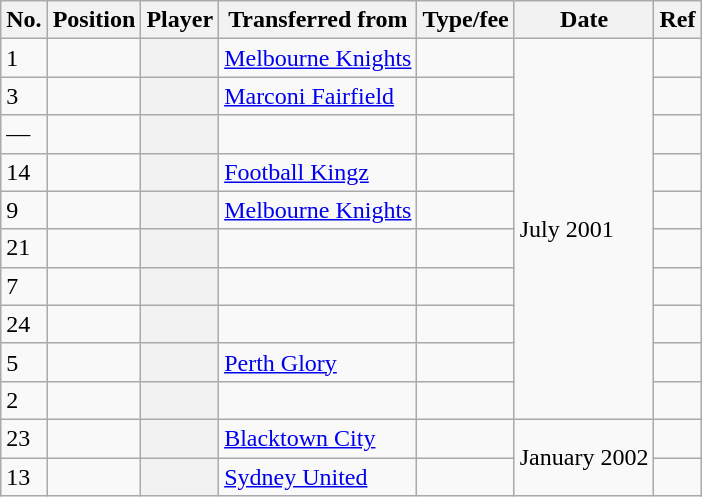<table class="wikitable plainrowheaders sortable" style="text-align:center; text-align:left">
<tr>
<th scope="col">No.</th>
<th scope="col">Position</th>
<th scope="col">Player</th>
<th scope="col">Transferred from</th>
<th scope="col">Type/fee</th>
<th scope="col">Date</th>
<th scope="col" class="unsortable">Ref</th>
</tr>
<tr>
<td>1</td>
<td></td>
<th scope="row"></th>
<td><a href='#'>Melbourne Knights</a></td>
<td></td>
<td rowspan="10">July 2001</td>
<td></td>
</tr>
<tr>
<td>3</td>
<td></td>
<th scope="row"></th>
<td><a href='#'>Marconi Fairfield</a></td>
<td></td>
<td></td>
</tr>
<tr>
<td>—</td>
<td></td>
<th scope="row"></th>
<td></td>
<td></td>
<td></td>
</tr>
<tr>
<td>14</td>
<td></td>
<th scope="row"></th>
<td><a href='#'>Football Kingz</a></td>
<td></td>
<td></td>
</tr>
<tr>
<td>9</td>
<td></td>
<th scope="row"></th>
<td><a href='#'>Melbourne Knights</a></td>
<td></td>
<td></td>
</tr>
<tr>
<td>21</td>
<td></td>
<th scope="row"></th>
<td></td>
<td></td>
<td></td>
</tr>
<tr>
<td>7</td>
<td></td>
<th scope="row"></th>
<td></td>
<td></td>
<td></td>
</tr>
<tr>
<td>24</td>
<td></td>
<th scope="row"></th>
<td></td>
<td></td>
<td></td>
</tr>
<tr>
<td>5</td>
<td></td>
<th scope="row"></th>
<td><a href='#'>Perth Glory</a></td>
<td></td>
<td></td>
</tr>
<tr>
<td>2</td>
<td></td>
<th scope="row"></th>
<td></td>
<td></td>
<td></td>
</tr>
<tr>
<td>23</td>
<td></td>
<th scope="row"></th>
<td><a href='#'>Blacktown City</a></td>
<td></td>
<td rowspan="2">January 2002</td>
<td></td>
</tr>
<tr>
<td>13</td>
<td></td>
<th scope="row"></th>
<td><a href='#'>Sydney United</a></td>
<td></td>
<td></td>
</tr>
</table>
